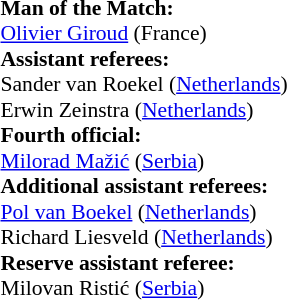<table style="width:100%; font-size:90%;">
<tr>
<td><br><strong>Man of the Match:</strong>
<br><a href='#'>Olivier Giroud</a> (France)<br><strong>Assistant referees:</strong>
<br>Sander van Roekel (<a href='#'>Netherlands</a>)
<br>Erwin Zeinstra (<a href='#'>Netherlands</a>)
<br><strong>Fourth official:</strong>
<br><a href='#'>Milorad Mažić</a> (<a href='#'>Serbia</a>)
<br><strong>Additional assistant referees:</strong>
<br><a href='#'>Pol van Boekel</a> (<a href='#'>Netherlands</a>)
<br>Richard Liesveld (<a href='#'>Netherlands</a>)
<br><strong>Reserve assistant referee:</strong>
<br>Milovan Ristić (<a href='#'>Serbia</a>)</td>
</tr>
</table>
